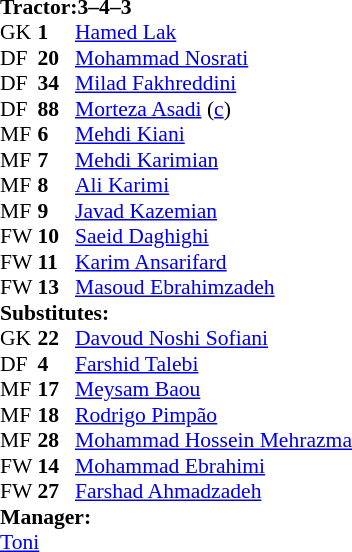<table style="font-size: 90%" cellspacing="0" cellpadding="0" align=center>
<tr>
<td colspan="4"><strong>Tractor:3–4–3</strong></td>
</tr>
<tr>
<th width=25></th>
<th width=25></th>
</tr>
<tr>
<td>GK</td>
<td><strong>1</strong></td>
<td> <a href='#'>Hamed Lak</a></td>
</tr>
<tr>
<td>DF</td>
<td><strong>20</strong></td>
<td> <a href='#'>Mohammad Nosrati</a></td>
</tr>
<tr>
<td>DF</td>
<td><strong>34</strong></td>
<td> <a href='#'>Milad Fakhreddini</a></td>
</tr>
<tr>
<td>DF</td>
<td><strong>88</strong></td>
<td> <a href='#'>Morteza Asadi</a> (<a href='#'>c</a>)</td>
</tr>
<tr>
<td>MF</td>
<td><strong>6</strong></td>
<td> <a href='#'>Mehdi Kiani</a></td>
<td></td>
</tr>
<tr>
<td>MF</td>
<td><strong>7</strong></td>
<td> <a href='#'>Mehdi Karimian</a></td>
</tr>
<tr>
<td>MF</td>
<td><strong>8</strong></td>
<td> <a href='#'>Ali Karimi</a></td>
<td></td>
<td></td>
</tr>
<tr>
<td>MF</td>
<td><strong>9</strong></td>
<td> <a href='#'>Javad Kazemian</a></td>
<td></td>
<td></td>
</tr>
<tr>
<td>FW</td>
<td><strong>10</strong></td>
<td> <a href='#'>Saeid Daghighi</a></td>
<td></td>
<td></td>
<td></td>
</tr>
<tr>
<td>FW</td>
<td><strong>11</strong></td>
<td> <a href='#'>Karim Ansarifard</a></td>
<td></td>
</tr>
<tr>
<td>FW</td>
<td><strong>13</strong></td>
<td> <a href='#'>Masoud Ebrahimzadeh</a></td>
</tr>
<tr>
<td colspan=3><strong>Substitutes:</strong></td>
</tr>
<tr>
<td>GK</td>
<td><strong>22</strong></td>
<td> <a href='#'>Davoud Noshi Sofiani</a></td>
</tr>
<tr>
<td>DF</td>
<td><strong>4</strong></td>
<td> <a href='#'>Farshid Talebi</a></td>
<td></td>
<td></td>
</tr>
<tr>
<td>MF</td>
<td><strong>17</strong></td>
<td> <a href='#'>Meysam Baou</a></td>
</tr>
<tr>
<td>MF</td>
<td><strong>18</strong></td>
<td> <a href='#'>Rodrigo Pimpão</a></td>
<td></td>
<td></td>
</tr>
<tr>
<td>MF</td>
<td><strong>28</strong></td>
<td> <a href='#'>Mohammad Hossein Mehrazma</a></td>
</tr>
<tr>
<td>FW</td>
<td><strong>14</strong></td>
<td> <a href='#'>Mohammad Ebrahimi</a></td>
</tr>
<tr>
<td>FW</td>
<td><strong>27</strong></td>
<td> <a href='#'>Farshad Ahmadzadeh</a></td>
<td></td>
<td></td>
</tr>
<tr>
<td colspan=3><strong>Manager:</strong></td>
</tr>
<tr>
<td colspan=4> <a href='#'>Toni</a></td>
</tr>
</table>
